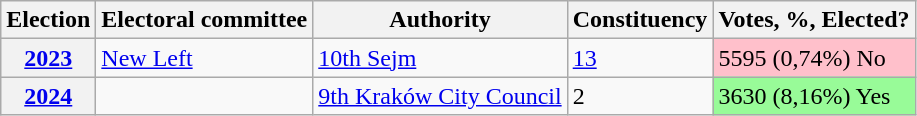<table class="wikitable">
<tr>
<th>Election</th>
<th>Electoral committee</th>
<th>Authority</th>
<th>Constituency</th>
<th>Votes, %, Elected?</th>
</tr>
<tr>
<th><a href='#'>2023</a></th>
<td><a href='#'>New Left</a></td>
<td><a href='#'>10th Sejm</a></td>
<td><a href='#'>13</a></td>
<td style="background:pink;">5595 (0,74%) No</td>
</tr>
<tr>
<th><a href='#'>2024</a></th>
<td></td>
<td><a href='#'>9th Kraków City Council</a></td>
<td>2</td>
<td style="background:palegreen;">3630 (8,16%) Yes</td>
</tr>
</table>
